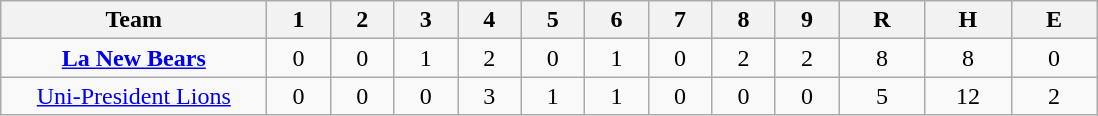<table class=wikitable style="text-align:center">
<tr>
<th width = "170">Team</th>
<th width = "35">1</th>
<th width = "35">2</th>
<th width = "35">3</th>
<th width = "35">4</th>
<th width = "35">5</th>
<th width = "35">6</th>
<th width = "35">7</th>
<th width = "35">8</th>
<th width = "35">9</th>
<th width = "50">R</th>
<th width = "50">H</th>
<th width = "50">E</th>
</tr>
<tr>
<td><strong><a href='#'>La New Bears</a></strong></td>
<td>0</td>
<td>0</td>
<td>1</td>
<td>2</td>
<td>0</td>
<td>1</td>
<td>0</td>
<td>2</td>
<td>2</td>
<td>8</td>
<td>8</td>
<td>0</td>
</tr>
<tr>
<td><a href='#'>Uni-President Lions</a></td>
<td>0</td>
<td>0</td>
<td>0</td>
<td>3</td>
<td>1</td>
<td>1</td>
<td>0</td>
<td>0</td>
<td>0</td>
<td>5</td>
<td>12</td>
<td>2</td>
</tr>
</table>
